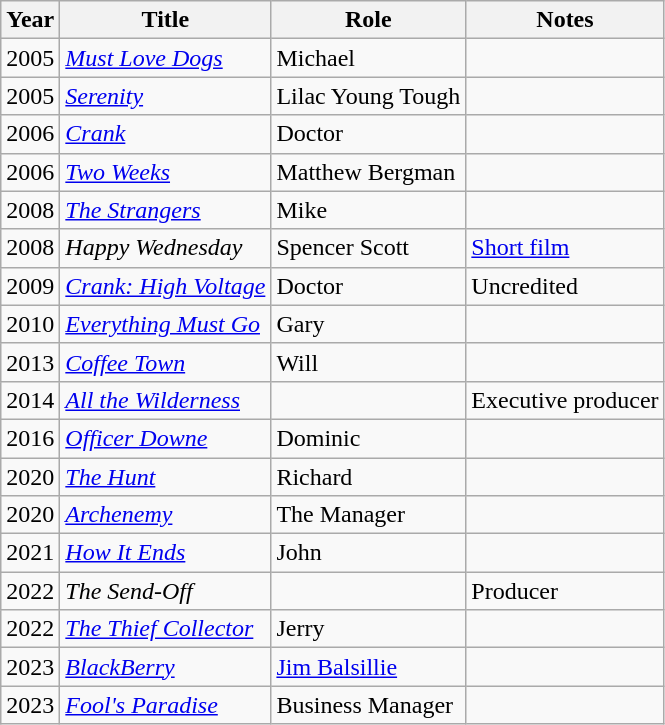<table class="wikitable sortable">
<tr>
<th>Year</th>
<th>Title</th>
<th>Role</th>
<th class="unsortable">Notes</th>
</tr>
<tr>
<td>2005</td>
<td><em><a href='#'>Must Love Dogs</a></em></td>
<td>Michael</td>
<td></td>
</tr>
<tr>
<td>2005</td>
<td><em><a href='#'>Serenity</a></em></td>
<td>Lilac Young Tough</td>
<td></td>
</tr>
<tr>
<td>2006</td>
<td><em><a href='#'>Crank</a></em></td>
<td>Doctor</td>
<td></td>
</tr>
<tr>
<td>2006</td>
<td><em><a href='#'>Two Weeks</a></em></td>
<td>Matthew Bergman</td>
<td></td>
</tr>
<tr>
<td>2008</td>
<td data-sort-value="Strangers, The"><em><a href='#'>The Strangers</a></em></td>
<td>Mike</td>
<td></td>
</tr>
<tr>
<td>2008</td>
<td><em>Happy Wednesday</em></td>
<td>Spencer Scott</td>
<td><a href='#'>Short film</a></td>
</tr>
<tr>
<td>2009</td>
<td><em><a href='#'>Crank: High Voltage</a></em></td>
<td>Doctor</td>
<td>Uncredited</td>
</tr>
<tr>
<td>2010</td>
<td><em><a href='#'>Everything Must Go</a></em></td>
<td>Gary</td>
<td></td>
</tr>
<tr>
<td>2013</td>
<td><em><a href='#'>Coffee Town</a></em></td>
<td>Will</td>
<td></td>
</tr>
<tr>
<td>2014</td>
<td><em><a href='#'>All the Wilderness</a></em></td>
<td></td>
<td>Executive producer</td>
</tr>
<tr>
<td>2016</td>
<td><em><a href='#'>Officer Downe</a></em></td>
<td>Dominic</td>
<td></td>
</tr>
<tr>
<td>2020</td>
<td data-sort-value="Hunt, The"><em><a href='#'>The Hunt</a></em></td>
<td>Richard</td>
<td></td>
</tr>
<tr>
<td>2020</td>
<td><em><a href='#'>Archenemy</a></em></td>
<td>The Manager</td>
<td></td>
</tr>
<tr>
<td>2021</td>
<td><em><a href='#'>How It Ends</a></em></td>
<td>John</td>
<td></td>
</tr>
<tr>
<td>2022</td>
<td><em>The Send-Off</em></td>
<td></td>
<td>Producer</td>
</tr>
<tr>
<td>2022</td>
<td><em><a href='#'>The Thief Collector</a></em></td>
<td>Jerry</td>
<td></td>
</tr>
<tr>
<td>2023</td>
<td><em><a href='#'>BlackBerry</a></em></td>
<td><a href='#'>Jim Balsillie</a></td>
<td></td>
</tr>
<tr>
<td>2023</td>
<td><em><a href='#'>Fool's Paradise</a></em></td>
<td>Business Manager</td>
<td></td>
</tr>
</table>
